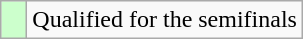<table class="wikitable">
<tr>
<td width=10px bgcolor="#ccffcc"></td>
<td>Qualified for the semifinals</td>
</tr>
</table>
